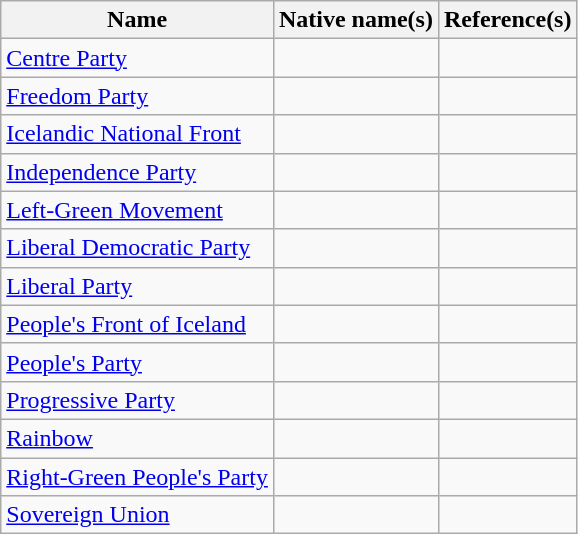<table class="wikitable">
<tr>
<th>Name</th>
<th>Native name(s)</th>
<th>Reference(s)</th>
</tr>
<tr>
<td><a href='#'>Centre Party</a></td>
<td></td>
<td></td>
</tr>
<tr>
<td><a href='#'>Freedom Party</a></td>
<td></td>
<td></td>
</tr>
<tr>
<td><a href='#'>Icelandic National Front</a></td>
<td></td>
<td></td>
</tr>
<tr>
<td><a href='#'>Independence Party</a></td>
<td></td>
<td></td>
</tr>
<tr>
<td><a href='#'>Left-Green Movement</a></td>
<td></td>
<td></td>
</tr>
<tr>
<td><a href='#'>Liberal Democratic Party</a></td>
<td></td>
<td></td>
</tr>
<tr>
<td><a href='#'>Liberal Party</a></td>
<td></td>
<td></td>
</tr>
<tr>
<td><a href='#'>People's Front of Iceland</a></td>
<td></td>
<td></td>
</tr>
<tr>
<td><a href='#'>People's Party</a></td>
<td></td>
<td></td>
</tr>
<tr>
<td><a href='#'>Progressive Party</a></td>
<td></td>
<td></td>
</tr>
<tr>
<td><a href='#'>Rainbow</a></td>
<td></td>
<td></td>
</tr>
<tr>
<td><a href='#'>Right-Green People's Party</a></td>
<td></td>
<td></td>
</tr>
<tr>
<td><a href='#'>Sovereign Union</a></td>
<td></td>
<td></td>
</tr>
</table>
